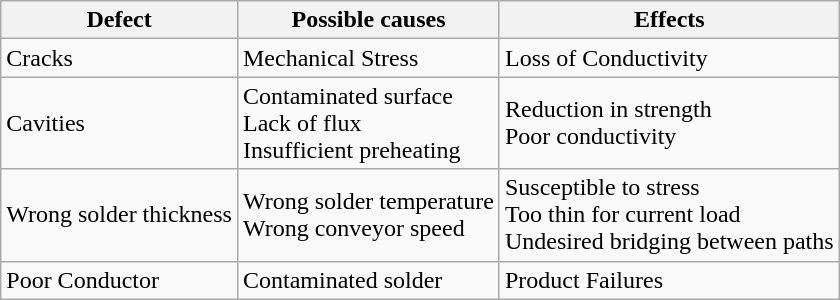<table class="wikitable" border="1">
<tr>
<th>Defect</th>
<th>Possible causes</th>
<th>Effects</th>
</tr>
<tr>
<td>Cracks</td>
<td>Mechanical Stress</td>
<td>Loss of Conductivity</td>
</tr>
<tr>
<td>Cavities</td>
<td>Contaminated surface<br>Lack of flux<br>
Insufficient preheating</td>
<td>Reduction in strength<br>Poor conductivity</td>
</tr>
<tr>
<td>Wrong solder thickness</td>
<td>Wrong solder temperature<br>Wrong conveyor speed</td>
<td>Susceptible to stress<br>Too thin for current load<br>
Undesired bridging between paths</td>
</tr>
<tr>
<td>Poor Conductor</td>
<td>Contaminated solder</td>
<td>Product Failures</td>
</tr>
</table>
